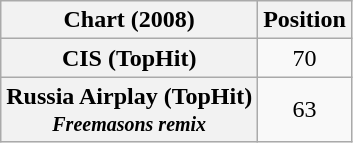<table class="wikitable plainrowheaders" style="text-align:center">
<tr>
<th scope="col">Chart (2008)</th>
<th scope="col">Position</th>
</tr>
<tr>
<th scope="row">CIS (TopHit)</th>
<td>70</td>
</tr>
<tr>
<th scope="row">Russia Airplay (TopHit)<br><small><em>Freemasons remix</em></small></th>
<td>63</td>
</tr>
</table>
